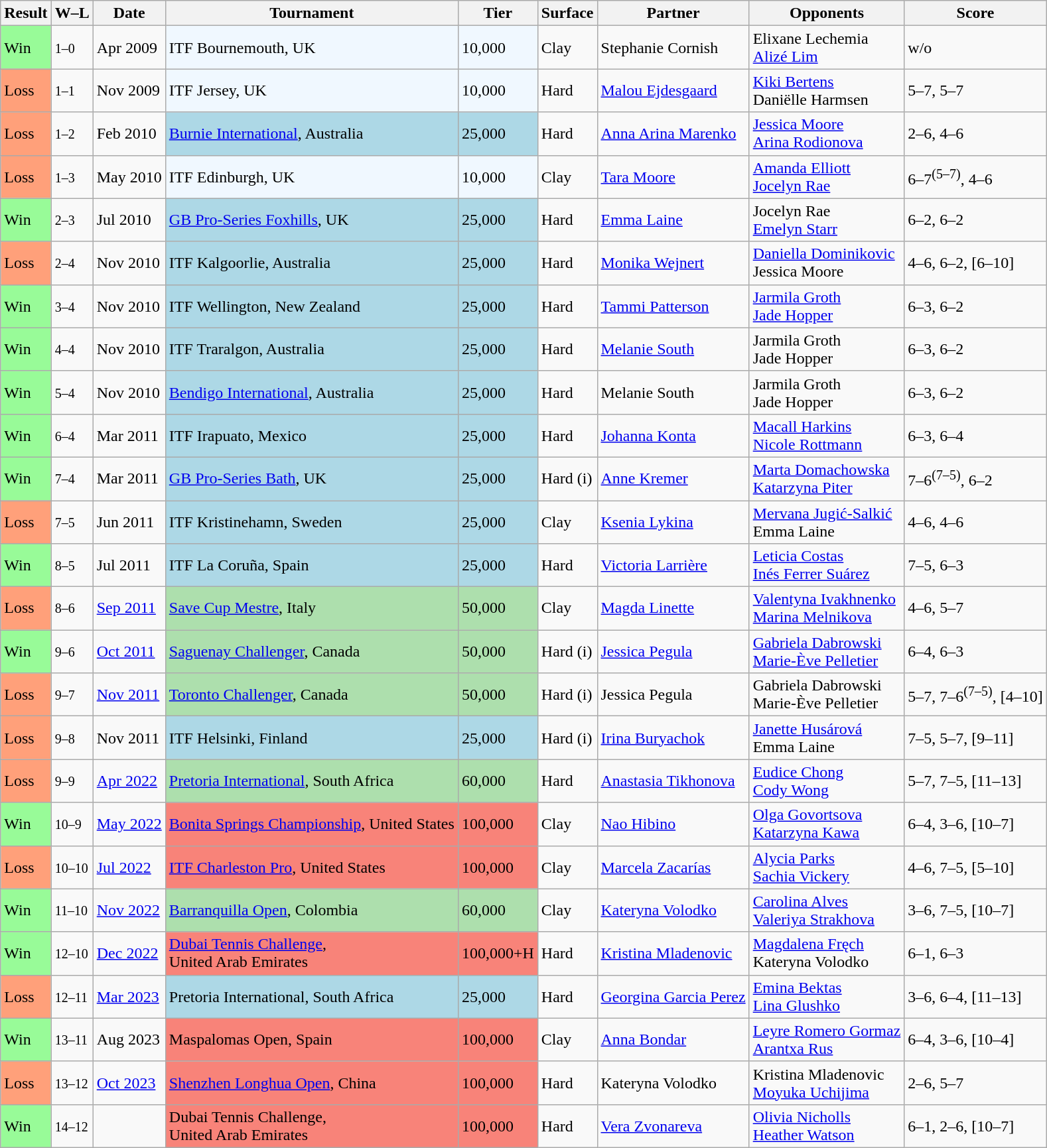<table class="sortable wikitable nowrap">
<tr>
<th>Result</th>
<th class="unsortable">W–L</th>
<th>Date</th>
<th>Tournament</th>
<th>Tier</th>
<th>Surface</th>
<th>Partner</th>
<th>Opponents</th>
<th class="unsortable">Score</th>
</tr>
<tr>
<td style="background:#98fb98;">Win</td>
<td><small>1–0</small></td>
<td>Apr 2009</td>
<td style="background:#f0f8ff;">ITF Bournemouth, UK</td>
<td style="background:#f0f8ff;">10,000</td>
<td>Clay</td>
<td> Stephanie Cornish</td>
<td> Elixane Lechemia <br>  <a href='#'>Alizé Lim</a></td>
<td>w/o</td>
</tr>
<tr>
<td style="background:#ffa07a;">Loss</td>
<td><small>1–1</small></td>
<td>Nov 2009</td>
<td style="background:#f0f8ff;">ITF Jersey, UK</td>
<td style="background:#f0f8ff;">10,000</td>
<td>Hard</td>
<td> <a href='#'>Malou Ejdesgaard</a></td>
<td> <a href='#'>Kiki Bertens</a> <br>  Daniëlle Harmsen</td>
<td>5–7, 5–7</td>
</tr>
<tr>
<td style="background:#ffa07a;">Loss</td>
<td><small>1–2</small></td>
<td>Feb 2010</td>
<td style="background:lightblue;"><a href='#'>Burnie International</a>, Australia</td>
<td style="background:lightblue;">25,000</td>
<td>Hard</td>
<td> <a href='#'>Anna Arina Marenko</a></td>
<td> <a href='#'>Jessica Moore</a> <br>  <a href='#'>Arina Rodionova</a></td>
<td>2–6, 4–6</td>
</tr>
<tr>
<td style="background:#ffa07a;">Loss</td>
<td><small>1–3</small></td>
<td>May 2010</td>
<td style="background:#f0f8ff;">ITF Edinburgh, UK</td>
<td style="background:#f0f8ff;">10,000</td>
<td>Clay</td>
<td> <a href='#'>Tara Moore</a></td>
<td> <a href='#'>Amanda Elliott</a> <br>  <a href='#'>Jocelyn Rae</a></td>
<td>6–7<sup>(5–7)</sup>, 4–6</td>
</tr>
<tr>
<td style="background:#98fb98;">Win</td>
<td><small>2–3</small></td>
<td>Jul 2010</td>
<td style="background:lightblue;"><a href='#'>GB Pro-Series Foxhills</a>, UK</td>
<td style="background:lightblue;">25,000</td>
<td>Hard</td>
<td> <a href='#'>Emma Laine</a></td>
<td> Jocelyn Rae <br>  <a href='#'>Emelyn Starr</a></td>
<td>6–2, 6–2</td>
</tr>
<tr>
<td style="background:#ffa07a;">Loss</td>
<td><small>2–4</small></td>
<td>Nov 2010</td>
<td style="background:lightblue;">ITF Kalgoorlie, Australia</td>
<td style="background:lightblue;">25,000</td>
<td>Hard</td>
<td> <a href='#'>Monika Wejnert</a></td>
<td> <a href='#'>Daniella Dominikovic</a> <br>  Jessica Moore</td>
<td>4–6, 6–2, [6–10]</td>
</tr>
<tr>
<td style="background:#98fb98;">Win</td>
<td><small>3–4</small></td>
<td>Nov 2010</td>
<td style="background:lightblue;">ITF Wellington, New Zealand</td>
<td style="background:lightblue;">25,000</td>
<td>Hard</td>
<td> <a href='#'>Tammi Patterson</a></td>
<td> <a href='#'>Jarmila Groth</a> <br>  <a href='#'>Jade Hopper</a></td>
<td>6–3, 6–2</td>
</tr>
<tr>
<td style="background:#98fb98;">Win</td>
<td><small>4–4</small></td>
<td>Nov 2010</td>
<td style="background:lightblue;">ITF Traralgon, Australia</td>
<td style="background:lightblue;">25,000</td>
<td>Hard</td>
<td> <a href='#'>Melanie South</a></td>
<td> Jarmila Groth <br>  Jade Hopper</td>
<td>6–3, 6–2</td>
</tr>
<tr>
<td style="background:#98fb98;">Win</td>
<td><small>5–4</small></td>
<td>Nov 2010</td>
<td style="background:lightblue;"><a href='#'>Bendigo International</a>, Australia</td>
<td style="background:lightblue;">25,000</td>
<td>Hard</td>
<td> Melanie South</td>
<td> Jarmila Groth <br>  Jade Hopper</td>
<td>6–3, 6–2</td>
</tr>
<tr>
<td style="background:#98fb98;">Win</td>
<td><small>6–4</small></td>
<td>Mar 2011</td>
<td style="background:lightblue;">ITF Irapuato, Mexico</td>
<td style="background:lightblue;">25,000</td>
<td>Hard</td>
<td> <a href='#'>Johanna Konta</a></td>
<td> <a href='#'>Macall Harkins</a> <br>  <a href='#'>Nicole Rottmann</a></td>
<td>6–3, 6–4</td>
</tr>
<tr>
<td style="background:#98fb98;">Win</td>
<td><small>7–4</small></td>
<td>Mar 2011</td>
<td style="background:lightblue;"><a href='#'>GB Pro-Series Bath</a>, UK</td>
<td style="background:lightblue;">25,000</td>
<td>Hard (i)</td>
<td> <a href='#'>Anne Kremer</a></td>
<td> <a href='#'>Marta Domachowska</a> <br>  <a href='#'>Katarzyna Piter</a></td>
<td>7–6<sup>(7–5)</sup>, 6–2</td>
</tr>
<tr>
<td style="background:#ffa07a;">Loss</td>
<td><small>7–5</small></td>
<td>Jun 2011</td>
<td style="background:lightblue;">ITF Kristinehamn, Sweden</td>
<td style="background:lightblue;">25,000</td>
<td>Clay</td>
<td> <a href='#'>Ksenia Lykina</a></td>
<td> <a href='#'>Mervana Jugić-Salkić</a> <br>  Emma Laine</td>
<td>4–6, 4–6</td>
</tr>
<tr>
<td style="background:#98fb98;">Win</td>
<td><small>8–5</small></td>
<td>Jul 2011</td>
<td style="background:lightblue;">ITF La Coruña, Spain</td>
<td style="background:lightblue;">25,000</td>
<td>Hard</td>
<td> <a href='#'>Victoria Larrière</a></td>
<td> <a href='#'>Leticia Costas</a> <br>  <a href='#'>Inés Ferrer Suárez</a></td>
<td>7–5, 6–3</td>
</tr>
<tr>
<td style="background:#ffa07a;">Loss</td>
<td><small>8–6</small></td>
<td><a href='#'>Sep 2011</a></td>
<td style="background:#addfad;"><a href='#'>Save Cup Mestre</a>, Italy</td>
<td style="background:#addfad;">50,000</td>
<td>Clay</td>
<td> <a href='#'>Magda Linette</a></td>
<td> <a href='#'>Valentyna Ivakhnenko</a> <br>  <a href='#'>Marina Melnikova</a></td>
<td>4–6, 5–7</td>
</tr>
<tr>
<td style="background:#98fb98;">Win</td>
<td><small>9–6</small></td>
<td><a href='#'>Oct 2011</a></td>
<td style="background:#addfad;"><a href='#'>Saguenay Challenger</a>, Canada</td>
<td style="background:#addfad;">50,000</td>
<td>Hard (i)</td>
<td> <a href='#'>Jessica Pegula</a></td>
<td> <a href='#'>Gabriela Dabrowski</a> <br>  <a href='#'>Marie-Ève Pelletier</a></td>
<td>6–4, 6–3</td>
</tr>
<tr>
<td style="background:#ffa07a;">Loss</td>
<td><small>9–7</small></td>
<td><a href='#'>Nov 2011</a></td>
<td style="background:#addfad;"><a href='#'>Toronto Challenger</a>, Canada</td>
<td style="background:#addfad;">50,000</td>
<td>Hard (i)</td>
<td> Jessica Pegula</td>
<td> Gabriela Dabrowski <br>  Marie-Ève Pelletier</td>
<td>5–7, 7–6<sup>(7–5)</sup>, [4–10]</td>
</tr>
<tr>
<td style="background:#ffa07a;">Loss</td>
<td><small>9–8</small></td>
<td>Nov 2011</td>
<td style="background:lightblue;">ITF Helsinki, Finland</td>
<td style="background:lightblue;">25,000</td>
<td>Hard (i)</td>
<td> <a href='#'>Irina Buryachok</a></td>
<td> <a href='#'>Janette Husárová</a> <br>  Emma Laine</td>
<td>7–5, 5–7, [9–11]</td>
</tr>
<tr>
<td style="background:#ffa07a;">Loss</td>
<td><small>9–9</small></td>
<td><a href='#'>Apr 2022</a></td>
<td style="background:#addfad;"><a href='#'>Pretoria International</a>, South Africa</td>
<td style="background:#addfad;">60,000</td>
<td>Hard</td>
<td> <a href='#'>Anastasia Tikhonova</a></td>
<td> <a href='#'>Eudice Chong</a> <br>  <a href='#'>Cody Wong</a></td>
<td>5–7, 7–5, [11–13]</td>
</tr>
<tr>
<td style="background:#98FB98;">Win</td>
<td><small>10–9</small></td>
<td><a href='#'>May 2022</a></td>
<td bgcolor=f88379><a href='#'>Bonita Springs Championship</a>, United States</td>
<td bgcolor=f88379>100,000</td>
<td>Clay</td>
<td> <a href='#'>Nao Hibino</a></td>
<td> <a href='#'>Olga Govortsova</a> <br>  <a href='#'>Katarzyna Kawa</a></td>
<td>6–4, 3–6, [10–7]</td>
</tr>
<tr>
<td style="background:#ffa07a;">Loss</td>
<td><small>10–10</small></td>
<td><a href='#'>Jul 2022</a></td>
<td bgcolor=f88379><a href='#'>ITF Charleston Pro</a>, United States</td>
<td bgcolor=f88379>100,000</td>
<td>Clay</td>
<td> <a href='#'>Marcela Zacarías</a></td>
<td> <a href='#'>Alycia Parks</a> <br>  <a href='#'>Sachia Vickery</a></td>
<td>4–6, 7–5, [5–10]</td>
</tr>
<tr>
<td style="background:#98FB98;">Win</td>
<td><small>11–10</small></td>
<td><a href='#'>Nov 2022</a></td>
<td style="background:#addfad;"><a href='#'>Barranquilla Open</a>, Colombia</td>
<td style="background:#addfad;">60,000</td>
<td>Clay</td>
<td> <a href='#'>Kateryna Volodko</a></td>
<td> <a href='#'>Carolina Alves</a> <br>  <a href='#'>Valeriya Strakhova</a></td>
<td>3–6, 7–5, [10–7]</td>
</tr>
<tr>
<td style="background:#98FB98;">Win</td>
<td><small>12–10</small></td>
<td><a href='#'>Dec 2022</a></td>
<td bgcolor=f88379><a href='#'>Dubai Tennis Challenge</a>, <br> United Arab Emirates</td>
<td bgcolor=f88379>100,000+H</td>
<td>Hard</td>
<td> <a href='#'>Kristina Mladenovic</a></td>
<td> <a href='#'>Magdalena Fręch</a> <br>  Kateryna Volodko</td>
<td>6–1, 6–3</td>
</tr>
<tr>
<td style="background:#ffa07a;">Loss</td>
<td><small>12–11</small></td>
<td><a href='#'>Mar 2023</a></td>
<td style="background:lightblue;">Pretoria International, South Africa</td>
<td style="background:lightblue;">25,000</td>
<td>Hard</td>
<td> <a href='#'>Georgina Garcia Perez</a></td>
<td> <a href='#'>Emina Bektas</a> <br>  <a href='#'>Lina Glushko</a></td>
<td>3–6, 6–4, [11–13]</td>
</tr>
<tr>
<td style="background:#98FB98;">Win</td>
<td><small>13–11</small></td>
<td>Aug 2023</td>
<td style="background:#f88379;">Maspalomas Open, Spain</td>
<td style="background:#f88379;">100,000</td>
<td>Clay</td>
<td> <a href='#'>Anna Bondar</a></td>
<td> <a href='#'>Leyre Romero Gormaz</a> <br>  <a href='#'>Arantxa Rus</a></td>
<td>6–4, 3–6, [10–4]</td>
</tr>
<tr>
<td bgcolor="ffa07a">Loss</td>
<td><small>13–12</small></td>
<td><a href='#'>Oct 2023</a></td>
<td style="background:#f88379;"><a href='#'>Shenzhen Longhua Open</a>, China</td>
<td style="background:#f88379;">100,000</td>
<td>Hard</td>
<td> Kateryna Volodko</td>
<td> Kristina Mladenovic <br>  <a href='#'>Moyuka Uchijima</a></td>
<td>2–6, 5–7</td>
</tr>
<tr>
<td bgcolor=98FB98>Win</td>
<td><small>14–12</small></td>
<td><a href='#'></a></td>
<td style="background:#f88379;">Dubai Tennis Challenge, <br> United Arab Emirates</td>
<td style="background:#f88379;">100,000</td>
<td>Hard</td>
<td> <a href='#'>Vera Zvonareva</a></td>
<td> <a href='#'>Olivia Nicholls</a> <br>  <a href='#'>Heather Watson</a></td>
<td>6–1, 2–6, [10–7]</td>
</tr>
</table>
